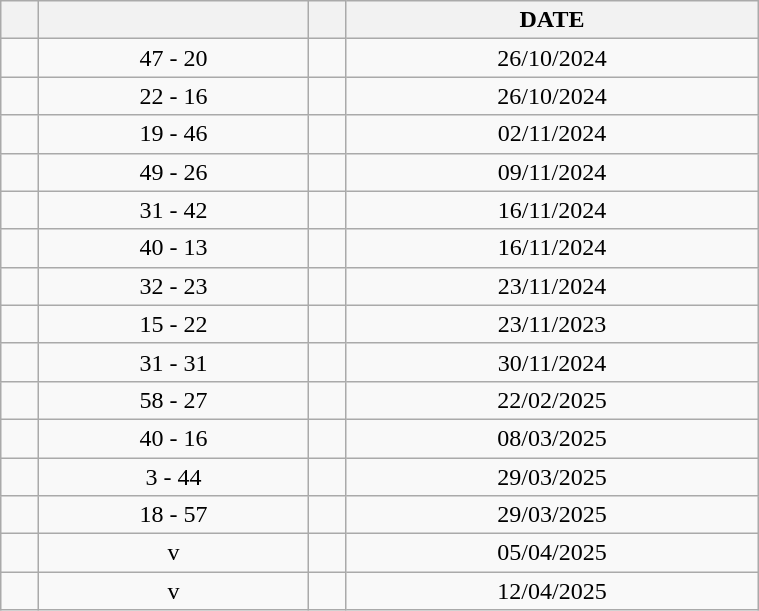<table class="wikitable" width="40%" style="text-align: center;">
<tr>
<th></th>
<th></th>
<th></th>
<th>DATE</th>
</tr>
<tr>
<td></td>
<td>47 - 20</td>
<td></td>
<td>26/10/2024</td>
</tr>
<tr>
<td></td>
<td>22 - 16</td>
<td></td>
<td>26/10/2024</td>
</tr>
<tr>
<td></td>
<td>19 - 46</td>
<td></td>
<td>02/11/2024</td>
</tr>
<tr>
<td></td>
<td>49 - 26</td>
<td></td>
<td>09/11/2024</td>
</tr>
<tr>
<td></td>
<td>31 - 42</td>
<td></td>
<td>16/11/2024</td>
</tr>
<tr>
<td></td>
<td>40 - 13</td>
<td></td>
<td>16/11/2024</td>
</tr>
<tr>
<td></td>
<td>32 - 23</td>
<td></td>
<td>23/11/2024</td>
</tr>
<tr>
<td></td>
<td>15 - 22</td>
<td></td>
<td>23/11/2023</td>
</tr>
<tr>
<td></td>
<td>31 - 31</td>
<td></td>
<td>30/11/2024</td>
</tr>
<tr>
<td></td>
<td>58 - 27</td>
<td></td>
<td>22/02/2025</td>
</tr>
<tr>
<td></td>
<td>40 - 16</td>
<td></td>
<td>08/03/2025</td>
</tr>
<tr>
<td></td>
<td>3 - 44</td>
<td></td>
<td>29/03/2025</td>
</tr>
<tr>
<td></td>
<td>18 - 57</td>
<td></td>
<td>29/03/2025</td>
</tr>
<tr>
<td></td>
<td>v</td>
<td></td>
<td>05/04/2025</td>
</tr>
<tr>
<td></td>
<td>v</td>
<td></td>
<td>12/04/2025</td>
</tr>
</table>
